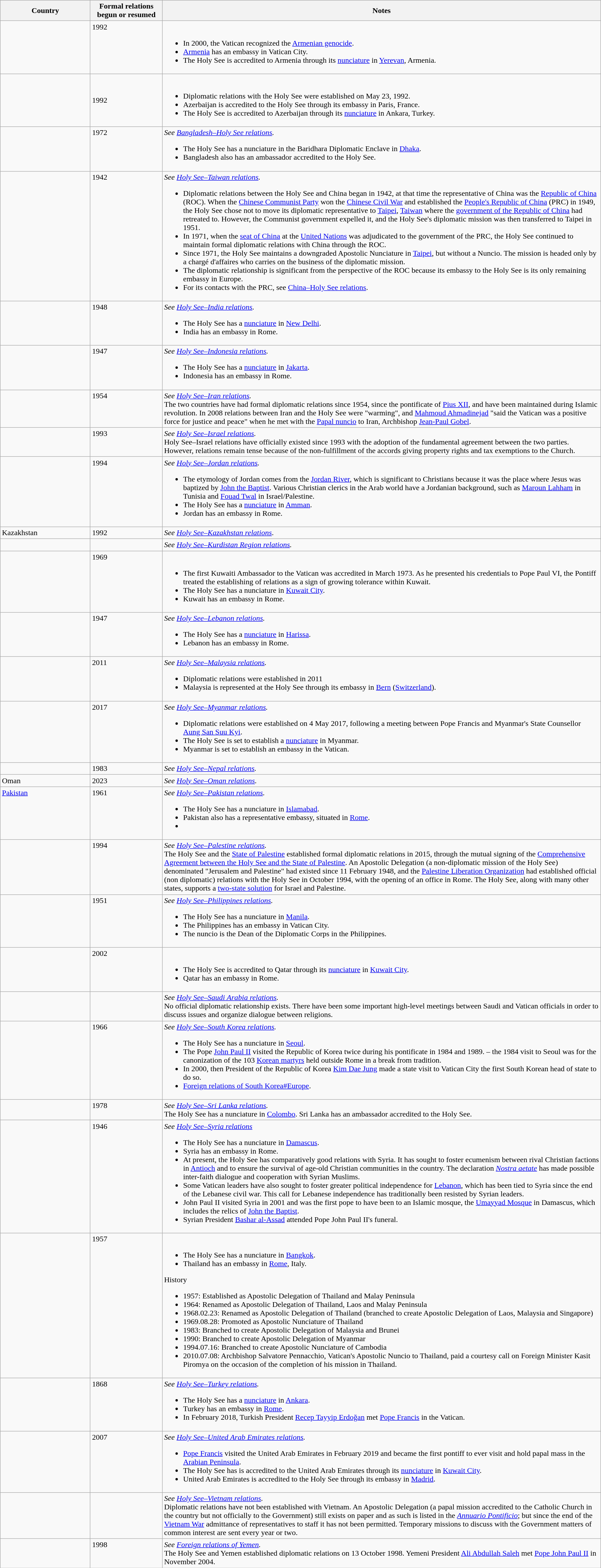<table class="wikitable sortable" style="width:100%; margin:auto;">
<tr>
<th style="width:15%;">Country</th>
<th style="width:12%;">Formal relations begun or resumed</th>
<th>Notes</th>
</tr>
<tr valign="top">
<td></td>
<td>1992</td>
<td><br><ul><li>In 2000, the Vatican recognized the <a href='#'>Armenian genocide</a>.</li><li><a href='#'>Armenia</a> has an embassy in Vatican City.</li><li>The Holy See is accredited to Armenia through its <a href='#'>nunciature</a> in <a href='#'>Yerevan</a>, Armenia.</li></ul></td>
</tr>
<tr>
<td></td>
<td>1992</td>
<td><br><ul><li>Diplomatic relations with the Holy See were established on May 23, 1992.</li><li>Azerbaijan is accredited to the Holy See through its embassy in Paris, France.</li><li>The Holy See is accredited to Azerbaijan through its <a href='#'>nunciature</a> in Ankara, Turkey.</li></ul></td>
</tr>
<tr valign="top">
<td></td>
<td>1972</td>
<td><em>See <a href='#'>Bangladesh–Holy See relations</a>.</em><br><ul><li>The Holy See has a nunciature in the Baridhara Diplomatic Enclave in <a href='#'>Dhaka</a>.</li><li>Bangladesh also has an ambassador accredited to the Holy See.</li></ul></td>
</tr>
<tr valign="top">
<td></td>
<td>1942</td>
<td><em>See <a href='#'>Holy See–Taiwan relations</a>.</em><br><ul><li>Diplomatic relations between the Holy See and China began in 1942, at that time the representative of China was the <a href='#'>Republic of China</a> (ROC). When the <a href='#'>Chinese Communist Party</a> won the <a href='#'>Chinese Civil War</a> and established the <a href='#'>People's Republic of China</a> (PRC) in 1949, the Holy See chose not to move its diplomatic representative to <a href='#'>Taipei</a>, <a href='#'>Taiwan</a> where the <a href='#'>government of the Republic of China</a> had retreated to. However, the Communist government expelled it, and the Holy See's diplomatic mission was then transferred to Taipei in 1951.</li><li>In 1971, when the <a href='#'>seat of China</a> at the <a href='#'>United Nations</a> was adjudicated to the government of the PRC, the Holy See continued to maintain formal diplomatic relations with China through the ROC.</li><li>Since 1971, the Holy See maintains a downgraded Apostolic Nunciature in <a href='#'>Taipei</a>, but without a Nuncio. The mission is headed only by a chargé d'affaires who carries on the business of the diplomatic mission.</li><li>The diplomatic relationship is significant from the perspective of the ROC because its embassy to the Holy See is its only remaining embassy in Europe.</li><li>For its contacts with the PRC, see <a href='#'>China–Holy See relations</a>.</li></ul></td>
</tr>
<tr valign="top">
<td></td>
<td>1948</td>
<td><em>See <a href='#'>Holy See–India relations</a>.</em><br><ul><li>The Holy See has a <a href='#'>nunciature</a> in <a href='#'>New Delhi</a>.</li><li>India has an embassy in Rome.</li></ul></td>
</tr>
<tr valign="top">
<td></td>
<td>1947</td>
<td><em>See <a href='#'>Holy See–Indonesia relations</a>.</em><br><ul><li>The Holy See has a <a href='#'>nunciature</a> in <a href='#'>Jakarta</a>.</li><li>Indonesia has an embassy in Rome.</li></ul></td>
</tr>
<tr valign="top">
<td></td>
<td>1954</td>
<td><em>See <a href='#'>Holy See–Iran relations</a>.</em><br>The two countries have had formal diplomatic relations since 1954, since the pontificate of <a href='#'>Pius XII</a>, and have been maintained during Islamic revolution. 
In 2008 relations between Iran and the Holy See were "warming", and <a href='#'>Mahmoud Ahmadinejad</a> "said the Vatican was a positive force for justice and peace" when he met with the <a href='#'>Papal nuncio</a> to Iran, Archbishop <a href='#'>Jean-Paul Gobel</a>.</td>
</tr>
<tr valign="top">
<td></td>
<td>1993</td>
<td><em>See <a href='#'>Holy See–Israel relations</a>.</em><br>Holy See–Israel relations have officially existed since 1993 with the adoption of the fundamental agreement between the two parties. However, relations remain tense because of the non-fulfillment of the accords giving property rights and tax exemptions to the Church.</td>
</tr>
<tr valign="top">
<td></td>
<td>1994</td>
<td><em>See <a href='#'>Holy See–Jordan relations</a>.</em><br><ul><li>The etymology of Jordan comes from the <a href='#'>Jordan River</a>, which is significant to Christians because it was the place where Jesus was baptized by <a href='#'>John the Baptist</a>. Various Christian clerics in the Arab world have a Jordanian background, such as <a href='#'>Maroun Lahham</a> in Tunisia and <a href='#'>Fouad Twal</a> in Israel/Palestine.</li><li>The Holy See has a <a href='#'>nunciature</a> in <a href='#'>Amman</a>.</li><li>Jordan has an embassy in Rome.</li></ul></td>
</tr>
<tr>
<td>Kazakhstan</td>
<td>1992</td>
<td><em>See <a href='#'>Holy See–Kazakhstan relations</a></em>.</td>
</tr>
<tr valign="top">
<td></td>
<td></td>
<td><em>See <a href='#'>Holy See–Kurdistan Region relations</a>.</em></td>
</tr>
<tr valign="top">
<td></td>
<td>1969</td>
<td><br><ul><li>The first Kuwaiti Ambassador to the Vatican was accredited in March 1973. As he presented his credentials to Pope Paul VI, the Pontiff treated the establishing of relations as a sign of growing tolerance within Kuwait.</li><li>The Holy See has a nunciature in <a href='#'>Kuwait City</a>.</li><li>Kuwait has an embassy in Rome.</li></ul></td>
</tr>
<tr valign="top">
<td></td>
<td>1947</td>
<td><em>See <a href='#'>Holy See–Lebanon relations</a>.</em><br><ul><li>The Holy See has a <a href='#'>nunciature</a> in <a href='#'>Harissa</a>.</li><li>Lebanon has an embassy in Rome.</li></ul></td>
</tr>
<tr valign="top">
<td></td>
<td>2011</td>
<td><em>See <a href='#'>Holy See–Malaysia relations</a>.</em><br><ul><li>Diplomatic relations were established in 2011</li><li>Malaysia is represented at the Holy See through its embassy in <a href='#'>Bern</a> (<a href='#'>Switzerland</a>).</li></ul></td>
</tr>
<tr valign="top">
<td></td>
<td>2017</td>
<td><em>See <a href='#'>Holy See–Myanmar relations</a>.</em><br><ul><li>Diplomatic relations were established on 4 May 2017, following a meeting between Pope Francis and Myanmar's State Counsellor <a href='#'>Aung San Suu Kyi</a>.</li><li>The Holy See is set to establish a <a href='#'>nunciature</a> in Myanmar.</li><li>Myanmar is set to establish an embassy in the Vatican.</li></ul></td>
</tr>
<tr valign="top">
<td></td>
<td>1983</td>
<td><em>See <a href='#'>Holy See–Nepal relations</a>.</em></td>
</tr>
<tr>
<td>Oman</td>
<td>2023</td>
<td><em>See <a href='#'>Holy See–Oman relations</a>.</em></td>
</tr>
<tr valign="top">
<td><a href='#'>Pakistan</a></td>
<td>1961</td>
<td><em>See <a href='#'>Holy See–Pakistan relations</a>.</em><br><ul><li>The Holy See has a nunciature in <a href='#'>Islamabad</a>.</li><li>Pakistan also has a representative embassy, situated in <a href='#'>Rome</a>.</li><li></li></ul></td>
</tr>
<tr valign="top">
<td></td>
<td>1994</td>
<td><em>See <a href='#'>Holy See–Palestine relations</a>.</em><br>The Holy See and the <a href='#'>State of Palestine</a> established formal diplomatic relations in 2015, through the mutual signing of the <a href='#'>Comprehensive Agreement between the Holy See and the State of Palestine</a>. An Apostolic Delegation (a non-diplomatic mission of the Holy See) denominated "Jerusalem and Palestine" had existed since 11 February 1948, and the <a href='#'>Palestine Liberation Organization</a> had established official (non diplomatic) relations with the Holy See in October 1994, with the opening of an office in Rome. The Holy See, along with many other states, supports a <a href='#'>two-state solution</a> for Israel and Palestine.</td>
</tr>
<tr valign="top">
<td></td>
<td>1951</td>
<td><em>See <a href='#'>Holy See–Philippines relations</a>.</em><br><ul><li>The Holy See has a nunciature in <a href='#'>Manila</a>.</li><li>The Philippines has an embassy in Vatican City.</li><li>The nuncio is the Dean of the Diplomatic Corps in the Philippines.</li></ul></td>
</tr>
<tr valign="top">
<td></td>
<td>2002</td>
<td><br><ul><li>The Holy See is accredited to Qatar through its <a href='#'>nunciature</a> in <a href='#'>Kuwait City</a>.</li><li>Qatar has an embassy in Rome.</li></ul></td>
</tr>
<tr valign="top">
<td></td>
<td></td>
<td><em>See <a href='#'>Holy See–Saudi Arabia relations</a>.</em><br>No official diplomatic relationship exists. There have been some important high-level meetings between Saudi and Vatican officials in order to discuss issues and organize dialogue between religions.</td>
</tr>
<tr valign="top">
<td></td>
<td>1966</td>
<td><em>See <a href='#'>Holy See–South Korea relations</a>.</em><br><ul><li>The Holy See has a nunciature in <a href='#'>Seoul</a>.</li><li>The Pope <a href='#'>John Paul II</a> visited the Republic of Korea twice during his pontificate in 1984 and 1989. – the 1984 visit to Seoul was for the canonization of the 103 <a href='#'>Korean martyrs</a> held outside Rome in a break from tradition.</li><li>In 2000, then President of the Republic of Korea <a href='#'>Kim Dae Jung</a> made a state visit to Vatican City the first South Korean head of state to do so.</li><li><a href='#'>Foreign relations of South Korea#Europe</a>.</li></ul></td>
</tr>
<tr valign="top">
<td></td>
<td>1978</td>
<td><em>See <a href='#'>Holy See–Sri Lanka relations</a>.</em><br>The Holy See has a nunciature in <a href='#'>Colombo</a>. Sri Lanka has an ambassador accredited to the Holy See.</td>
</tr>
<tr valign="top">
<td></td>
<td>1946</td>
<td><em>See <a href='#'>Holy See–Syria relations</a></em><br><ul><li>The Holy See has a nunciature in <a href='#'>Damascus</a>.</li><li>Syria has an embassy in Rome.</li><li>At present, the Holy See has comparatively good relations with Syria. It has sought to foster ecumenism between rival Christian factions in <a href='#'>Antioch</a> and to ensure the survival of age-old Christian communities in the country. The declaration <em><a href='#'>Nostra aetate</a></em> has made possible inter-faith dialogue and cooperation with Syrian Muslims.</li><li>Some Vatican leaders have also sought to foster greater political independence for <a href='#'>Lebanon</a>, which has been tied to Syria since the end of the Lebanese civil war. This call for Lebanese independence has traditionally been resisted by Syrian leaders.</li><li>John Paul II visited Syria in 2001 and was the first pope to have been to an Islamic mosque, the <a href='#'>Umayyad Mosque</a> in Damascus, which includes the relics of <a href='#'>John the Baptist</a>.</li><li>Syrian President <a href='#'>Bashar al-Assad</a> attended Pope John Paul II's funeral.</li></ul></td>
</tr>
<tr valign="top">
<td></td>
<td> 1957</td>
<td><br><ul><li>The Holy See has a nunciature in <a href='#'>Bangkok</a>.</li><li>Thailand has an embassy in <a href='#'>Rome</a>, Italy.</li></ul>History<ul><li>1957: Established as Apostolic Delegation of Thailand and Malay Peninsula</li><li>1964: Renamed as Apostolic Delegation of Thailand, Laos and Malay Peninsula</li><li>1968.02.23: Renamed as Apostolic Delegation of Thailand (branched to create Apostolic Delegation of Laos, Malaysia and Singapore)</li><li>1969.08.28: Promoted as Apostolic Nunciature of Thailand</li><li>1983: Branched to create Apostolic Delegation of Malaysia and Brunei</li><li>1990: Branched to create Apostolic Delegation of Myanmar</li><li>1994.07.16: Branched to create Apostolic Nunciature of Cambodia</li><li>2010.07.08: Archbishop Salvatore Pennacchio, Vatican's Apostolic Nuncio to Thailand, paid a courtesy call on Foreign Minister Kasit Piromya on the occasion of the completion of his mission in Thailand.</li></ul></td>
</tr>
<tr valign="top">
<td></td>
<td>1868</td>
<td><em>See <a href='#'>Holy See–Turkey relations</a>.</em><br><ul><li>The Holy See has a <a href='#'>nunciature</a> in <a href='#'>Ankara</a>.</li><li>Turkey has an embassy in <a href='#'>Rome</a>.</li><li>In February 2018, Turkish President <a href='#'>Recep Tayyip Erdoğan</a> met <a href='#'>Pope Francis</a> in the Vatican.</li></ul></td>
</tr>
<tr valign="top">
<td></td>
<td>2007</td>
<td><em>See <a href='#'>Holy See–United Arab Emirates relations</a>.</em><br><ul><li><a href='#'>Pope Francis</a> visited the United Arab Emirates in February 2019 and became the first pontiff to ever visit and hold papal mass in the <a href='#'>Arabian Peninsula</a>.</li><li>The Holy See has is accredited to the United Arab Emirates through its <a href='#'>nunciature</a> in <a href='#'>Kuwait City</a>.</li><li>United Arab Emirates is accredited to the Holy See through its embassy in <a href='#'>Madrid</a>.</li></ul></td>
</tr>
<tr valign="top">
<td></td>
<td></td>
<td><em>See <a href='#'>Holy See–Vietnam relations</a>.</em><br>Diplomatic relations have not been established with Vietnam. An Apostolic Delegation (a papal mission accredited to the Catholic Church in the country but not officially to the Government) still exists on paper and as such is listed in the <em><a href='#'>Annuario Pontificio</a></em>; but since the end of the <a href='#'>Vietnam War</a> admittance of representatives to staff it has not been permitted. Temporary missions to discuss with the Government matters of common interest are sent every year or two.</td>
</tr>
<tr valign="top">
<td></td>
<td>1998</td>
<td><em>See <a href='#'>Foreign relations of Yemen</a>.</em><br>The Holy See and Yemen established diplomatic relations on 13 October 1998. Yemeni President <a href='#'>Ali Abdullah Saleh</a> met <a href='#'>Pope John Paul II</a> in November 2004.</td>
</tr>
</table>
